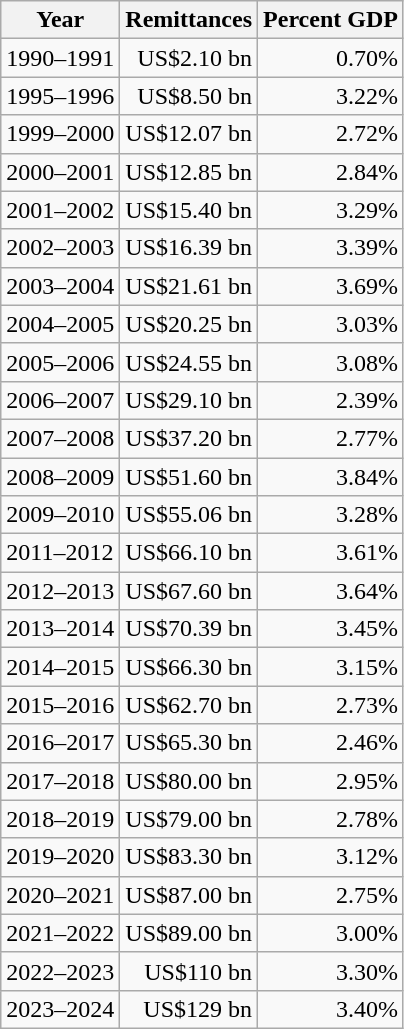<table class="wikitable sortable" border="1">
<tr>
<th>Year</th>
<th data-sort-type="numeric">Remittances</th>
<th>Percent GDP</th>
</tr>
<tr>
<td>1990–1991</td>
<td align="right">US$2.10 bn</td>
<td align="right">0.70%</td>
</tr>
<tr>
<td>1995–1996</td>
<td align="right">US$8.50 bn</td>
<td align="right">3.22%</td>
</tr>
<tr>
<td>1999–2000</td>
<td align="right">US$12.07 bn</td>
<td align="right">2.72%</td>
</tr>
<tr>
<td>2000–2001</td>
<td align="right">US$12.85 bn</td>
<td align="right">2.84%</td>
</tr>
<tr>
<td>2001–2002</td>
<td align="right">US$15.40 bn</td>
<td align="right">3.29%</td>
</tr>
<tr>
<td>2002–2003</td>
<td align="right">US$16.39 bn</td>
<td align="right">3.39%</td>
</tr>
<tr>
<td>2003–2004</td>
<td align="right">US$21.61 bn</td>
<td align="right">3.69%</td>
</tr>
<tr>
<td>2004–2005</td>
<td align="right">US$20.25 bn</td>
<td align="right">3.03%</td>
</tr>
<tr>
<td>2005–2006</td>
<td align="right">US$24.55 bn</td>
<td align="right">3.08%</td>
</tr>
<tr>
<td>2006–2007</td>
<td align="right">US$29.10 bn</td>
<td align="right">2.39%</td>
</tr>
<tr>
<td>2007–2008</td>
<td align="right">US$37.20 bn</td>
<td align="right">2.77%</td>
</tr>
<tr>
<td>2008–2009</td>
<td align="right">US$51.60 bn</td>
<td align="right">3.84%</td>
</tr>
<tr>
<td>2009–2010</td>
<td align="right">US$55.06 bn</td>
<td align="right">3.28%</td>
</tr>
<tr>
<td>2011–2012</td>
<td align="right">US$66.10 bn</td>
<td align="right">3.61%</td>
</tr>
<tr>
<td>2012–2013</td>
<td align="right">US$67.60 bn</td>
<td align="right">3.64%</td>
</tr>
<tr>
<td>2013–2014</td>
<td align="right">US$70.39 bn</td>
<td align="right">3.45%</td>
</tr>
<tr>
<td>2014–2015</td>
<td align="right">US$66.30 bn</td>
<td align="right">3.15%</td>
</tr>
<tr>
<td>2015–2016</td>
<td align="right">US$62.70 bn</td>
<td align="right">2.73%</td>
</tr>
<tr>
<td>2016–2017</td>
<td align="right">US$65.30 bn</td>
<td align="right">2.46%</td>
</tr>
<tr>
<td>2017–2018</td>
<td align="right">US$80.00 bn</td>
<td align="right">2.95%</td>
</tr>
<tr>
<td>2018–2019</td>
<td align="right">US$79.00 bn</td>
<td align="right">2.78%</td>
</tr>
<tr>
<td>2019–2020</td>
<td align="right">US$83.30 bn</td>
<td align="right">3.12%</td>
</tr>
<tr>
<td>2020–2021</td>
<td align="right">US$87.00 bn</td>
<td align="right">2.75%</td>
</tr>
<tr>
<td>2021–2022</td>
<td align="right">US$89.00 bn</td>
<td align="right">3.00%</td>
</tr>
<tr>
<td>2022–2023</td>
<td align="right">US$110 bn</td>
<td align="right">3.30%</td>
</tr>
<tr>
<td>2023–2024</td>
<td align="right">US$129 bn</td>
<td align="right">3.40%</td>
</tr>
</table>
